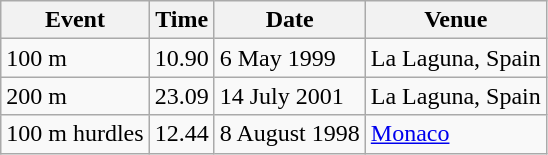<table class=wikitable>
<tr>
<th>Event</th>
<th>Time</th>
<th>Date</th>
<th>Venue</th>
</tr>
<tr>
<td>100 m</td>
<td>10.90</td>
<td>6 May 1999</td>
<td>La Laguna, Spain</td>
</tr>
<tr>
<td>200 m</td>
<td>23.09</td>
<td>14 July 2001</td>
<td>La Laguna, Spain</td>
</tr>
<tr>
<td>100 m hurdles</td>
<td>12.44</td>
<td>8 August 1998</td>
<td><a href='#'>Monaco</a></td>
</tr>
</table>
